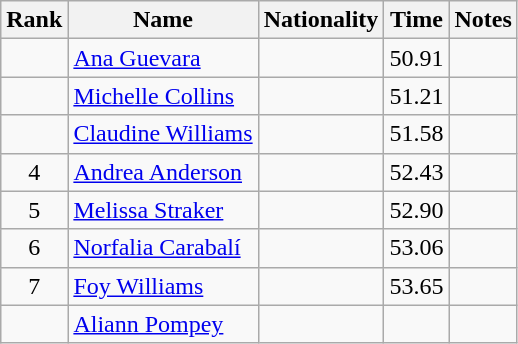<table class="wikitable sortable" style="text-align:center">
<tr>
<th>Rank</th>
<th>Name</th>
<th>Nationality</th>
<th>Time</th>
<th>Notes</th>
</tr>
<tr>
<td></td>
<td align=left><a href='#'>Ana Guevara</a></td>
<td align=left></td>
<td>50.91</td>
<td></td>
</tr>
<tr>
<td></td>
<td align=left><a href='#'>Michelle Collins</a></td>
<td align=left></td>
<td>51.21</td>
<td></td>
</tr>
<tr>
<td></td>
<td align=left><a href='#'>Claudine Williams</a></td>
<td align=left></td>
<td>51.58</td>
<td></td>
</tr>
<tr>
<td>4</td>
<td align=left><a href='#'>Andrea Anderson</a></td>
<td align=left></td>
<td>52.43</td>
<td></td>
</tr>
<tr>
<td>5</td>
<td align=left><a href='#'>Melissa Straker</a></td>
<td align=left></td>
<td>52.90</td>
<td></td>
</tr>
<tr>
<td>6</td>
<td align=left><a href='#'>Norfalia Carabalí</a></td>
<td align=left></td>
<td>53.06</td>
<td></td>
</tr>
<tr>
<td>7</td>
<td align=left><a href='#'>Foy Williams</a></td>
<td align=left></td>
<td>53.65</td>
<td></td>
</tr>
<tr>
<td></td>
<td align=left><a href='#'>Aliann Pompey</a></td>
<td align=left></td>
<td></td>
<td></td>
</tr>
</table>
